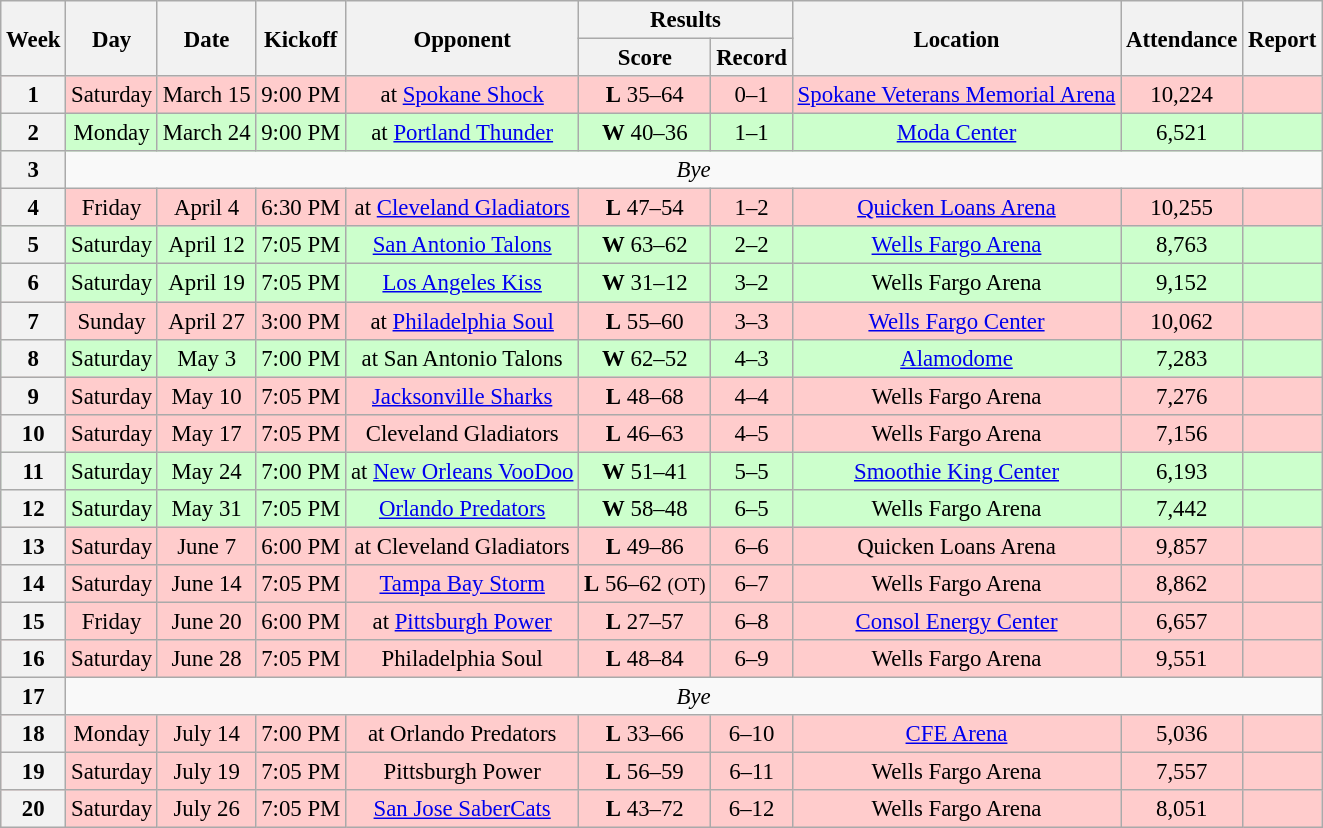<table class="wikitable" style="font-size: 95%;">
<tr>
<th rowspan=2>Week</th>
<th rowspan=2>Day</th>
<th rowspan=2>Date</th>
<th rowspan=2>Kickoff</th>
<th rowspan=2>Opponent</th>
<th colspan=2>Results</th>
<th rowspan=2>Location</th>
<th rowspan=2>Attendance</th>
<th rowspan=2>Report</th>
</tr>
<tr>
<th>Score</th>
<th>Record</th>
</tr>
<tr style= background:#ffcccc>
<th align="center"><strong>1</strong></th>
<td align="center">Saturday</td>
<td align="center">March 15</td>
<td align="center">9:00 PM</td>
<td align="center">at <a href='#'>Spokane Shock</a></td>
<td align="center"><strong>L</strong> 35–64</td>
<td align="center">0–1</td>
<td align="center"><a href='#'>Spokane Veterans Memorial Arena</a></td>
<td align="center">10,224</td>
<td align="center"></td>
</tr>
<tr style= background:#ccffcc>
<th align="center"><strong>2</strong></th>
<td align="center">Monday</td>
<td align="center">March 24</td>
<td align="center">9:00 PM</td>
<td align="center">at <a href='#'>Portland Thunder</a></td>
<td align="center"><strong>W</strong> 40–36</td>
<td align="center">1–1</td>
<td align="center"><a href='#'>Moda Center</a></td>
<td align="center">6,521</td>
<td align="center"></td>
</tr>
<tr style=>
<th align="center"><strong>3</strong></th>
<td colspan=9 align="center" valign="middle"><em>Bye</em></td>
</tr>
<tr style= background:#ffcccc>
<th align="center"><strong>4</strong></th>
<td align="center">Friday</td>
<td align="center">April 4</td>
<td align="center">6:30 PM</td>
<td align="center">at <a href='#'>Cleveland Gladiators</a></td>
<td align="center"><strong>L</strong> 47–54</td>
<td align="center">1–2</td>
<td align="center"><a href='#'>Quicken Loans Arena</a></td>
<td align="center">10,255</td>
<td align="center"></td>
</tr>
<tr style= background:#ccffcc>
<th align="center"><strong>5</strong></th>
<td align="center">Saturday</td>
<td align="center">April 12</td>
<td align="center">7:05 PM</td>
<td align="center"><a href='#'>San Antonio Talons</a></td>
<td align="center"><strong>W</strong> 63–62</td>
<td align="center">2–2</td>
<td align="center"><a href='#'>Wells Fargo Arena</a></td>
<td align="center">8,763</td>
<td align="center"></td>
</tr>
<tr style= background:#ccffcc>
<th align="center"><strong>6</strong></th>
<td align="center">Saturday</td>
<td align="center">April 19</td>
<td align="center">7:05 PM</td>
<td align="center"><a href='#'>Los Angeles Kiss</a></td>
<td align="center"><strong>W</strong> 31–12</td>
<td align="center">3–2</td>
<td align="center">Wells Fargo Arena</td>
<td align="center">9,152</td>
<td align="center"></td>
</tr>
<tr style= background:#ffcccc>
<th align="center"><strong>7</strong></th>
<td align="center">Sunday</td>
<td align="center">April 27</td>
<td align="center">3:00 PM</td>
<td align="center">at <a href='#'>Philadelphia Soul</a></td>
<td align="center"><strong>L</strong> 55–60</td>
<td align="center">3–3</td>
<td align="center"><a href='#'>Wells Fargo Center</a></td>
<td align="center">10,062</td>
<td align="center"></td>
</tr>
<tr style= background:#ccffcc>
<th align="center"><strong>8</strong></th>
<td align="center">Saturday</td>
<td align="center">May 3</td>
<td align="center">7:00 PM</td>
<td align="center">at San Antonio Talons</td>
<td align="center"><strong>W</strong> 62–52</td>
<td align="center">4–3</td>
<td align="center"><a href='#'>Alamodome</a></td>
<td align="center">7,283</td>
<td align="center"></td>
</tr>
<tr style= background:#ffcccc>
<th align="center"><strong>9</strong></th>
<td align="center">Saturday</td>
<td align="center">May 10</td>
<td align="center">7:05 PM</td>
<td align="center"><a href='#'>Jacksonville Sharks</a></td>
<td align="center"><strong>L</strong> 48–68</td>
<td align="center">4–4</td>
<td align="center">Wells Fargo Arena</td>
<td align="center">7,276</td>
<td align="center"></td>
</tr>
<tr style= background:#ffcccc>
<th align="center"><strong>10</strong></th>
<td align="center">Saturday</td>
<td align="center">May 17</td>
<td align="center">7:05 PM</td>
<td align="center">Cleveland Gladiators</td>
<td align="center"><strong>L</strong> 46–63</td>
<td align="center">4–5</td>
<td align="center">Wells Fargo Arena</td>
<td align="center">7,156</td>
<td align="center"></td>
</tr>
<tr style= background:#ccffcc>
<th align="center"><strong>11</strong></th>
<td align="center">Saturday</td>
<td align="center">May 24</td>
<td align="center">7:00 PM</td>
<td align="center">at <a href='#'>New Orleans VooDoo</a></td>
<td align="center"><strong>W</strong> 51–41</td>
<td align="center">5–5</td>
<td align="center"><a href='#'>Smoothie King Center</a></td>
<td align="center">6,193</td>
<td align="center"></td>
</tr>
<tr style= background:#ccffcc>
<th align="center"><strong>12</strong></th>
<td align="center">Saturday</td>
<td align="center">May 31</td>
<td align="center">7:05 PM</td>
<td align="center"><a href='#'>Orlando Predators</a></td>
<td align="center"><strong>W</strong> 58–48</td>
<td align="center">6–5</td>
<td align="center">Wells Fargo Arena</td>
<td align="center">7,442</td>
<td align="center"></td>
</tr>
<tr style= background:#ffcccc>
<th align="center"><strong>13</strong></th>
<td align="center">Saturday</td>
<td align="center">June 7</td>
<td align="center">6:00 PM</td>
<td align="center">at Cleveland Gladiators</td>
<td align="center"><strong>L</strong> 49–86</td>
<td align="center">6–6</td>
<td align="center">Quicken Loans Arena</td>
<td align="center">9,857</td>
<td align="center"></td>
</tr>
<tr style= background:#ffcccc>
<th align="center"><strong>14</strong></th>
<td align="center">Saturday</td>
<td align="center">June 14</td>
<td align="center">7:05 PM</td>
<td align="center"><a href='#'>Tampa Bay Storm</a></td>
<td align="center"><strong>L</strong>  56–62 <small>(OT)</small></td>
<td align="center">6–7</td>
<td align="center">Wells Fargo Arena</td>
<td align="center">8,862</td>
<td align="center"></td>
</tr>
<tr style= background:#ffcccc>
<th align="center"><strong>15</strong></th>
<td align="center">Friday</td>
<td align="center">June 20</td>
<td align="center">6:00 PM</td>
<td align="center">at <a href='#'>Pittsburgh Power</a></td>
<td align="center"><strong>L</strong> 27–57</td>
<td align="center">6–8</td>
<td align="center"><a href='#'>Consol Energy Center</a></td>
<td align="center">6,657</td>
<td align="center"></td>
</tr>
<tr style= background:#ffcccc>
<th align="center"><strong>16</strong></th>
<td align="center">Saturday</td>
<td align="center">June 28</td>
<td align="center">7:05 PM</td>
<td align="center">Philadelphia Soul</td>
<td align="center"><strong>L</strong> 48–84</td>
<td align="center">6–9</td>
<td align="center">Wells Fargo Arena</td>
<td align="center">9,551</td>
<td align="center"></td>
</tr>
<tr style=>
<th align="center"><strong>17</strong></th>
<td colspan=9 align="center" valign="middle"><em>Bye</em></td>
</tr>
<tr style= background:#ffcccc>
<th align="center"><strong>18</strong></th>
<td align="center">Monday</td>
<td align="center">July 14</td>
<td align="center">7:00 PM</td>
<td align="center">at Orlando Predators</td>
<td align="center"><strong>L</strong> 33–66</td>
<td align="center">6–10</td>
<td align="center"><a href='#'>CFE Arena</a></td>
<td align="center">5,036</td>
<td align="center"></td>
</tr>
<tr style= background:#ffcccc>
<th align="center"><strong>19</strong></th>
<td align="center">Saturday</td>
<td align="center">July 19</td>
<td align="center">7:05 PM</td>
<td align="center">Pittsburgh Power</td>
<td align="center"><strong>L</strong> 56–59</td>
<td align="center">6–11</td>
<td align="center">Wells Fargo Arena</td>
<td align="center">7,557</td>
<td align="center"></td>
</tr>
<tr style= background:#ffcccc>
<th align="center"><strong>20</strong></th>
<td align="center">Saturday</td>
<td align="center">July 26</td>
<td align="center">7:05 PM</td>
<td align="center"><a href='#'>San Jose SaberCats</a></td>
<td align="center"><strong>L</strong> 43–72</td>
<td align="center">6–12</td>
<td align="center">Wells Fargo Arena</td>
<td align="center">8,051</td>
<td align="center"></td>
</tr>
</table>
